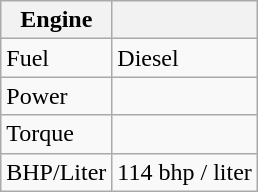<table class="wikitable">
<tr>
<th>Engine</th>
<th></th>
</tr>
<tr>
<td>Fuel</td>
<td>Diesel</td>
</tr>
<tr>
<td>Power</td>
<td></td>
</tr>
<tr>
<td>Torque</td>
<td></td>
</tr>
<tr>
<td>BHP/Liter</td>
<td>114 bhp / liter</td>
</tr>
</table>
